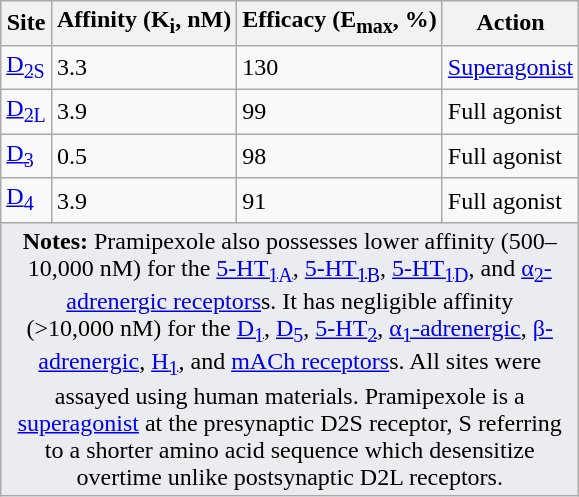<table class="wikitable">
<tr>
<th>Site</th>
<th>Affinity (K<sub>i</sub>, nM)</th>
<th>Efficacy (E<sub>max</sub>, %)</th>
<th>Action</th>
</tr>
<tr>
<td><a href='#'>D<sub>2S</sub></a></td>
<td>3.3</td>
<td>130</td>
<td><a href='#'>Superagonist</a></td>
</tr>
<tr>
<td><a href='#'>D<sub>2L</sub></a></td>
<td>3.9</td>
<td>99</td>
<td>Full agonist</td>
</tr>
<tr>
<td><a href='#'>D<sub>3</sub></a></td>
<td>0.5</td>
<td>98</td>
<td>Full agonist</td>
</tr>
<tr>
<td><a href='#'>D<sub>4</sub></a></td>
<td>3.9</td>
<td>91</td>
<td>Full agonist</td>
</tr>
<tr class="sortbottom">
<td colspan="4" style="width: 1px; background-color:#eaecf0; text-align: center;"><strong>Notes:</strong> Pramipexole also possesses lower affinity (500–10,000 nM) for the <a href='#'>5-HT<sub>1A</sub></a>, <a href='#'>5-HT<sub>1B</sub></a>, <a href='#'>5-HT<sub>1D</sub></a>, and <a href='#'>α<sub>2</sub>-adrenergic receptors</a>s. It has negligible affinity (>10,000 nM) for the <a href='#'>D<sub>1</sub></a>, <a href='#'>D<sub>5</sub></a>, <a href='#'>5-HT<sub>2</sub></a>, <a href='#'>α<sub>1</sub>-adrenergic</a>, <a href='#'>β-adrenergic</a>, <a href='#'>H<sub>1</sub></a>, and <a href='#'>mACh receptors</a>s. All sites were assayed using human materials. Pramipexole is a <a href='#'>superagonist</a> at the presynaptic D2S receptor, S referring to a shorter amino acid sequence which desensitize overtime unlike postsynaptic D2L receptors.</td>
</tr>
</table>
